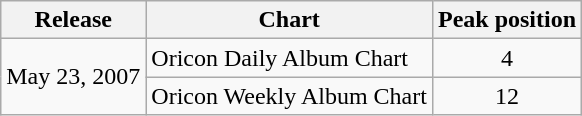<table class="wikitable">
<tr>
<th>Release</th>
<th>Chart</th>
<th>Peak position</th>
</tr>
<tr>
<td rowspan="2">May 23, 2007</td>
<td>Oricon Daily Album Chart</td>
<td align="center">4</td>
</tr>
<tr>
<td>Oricon Weekly Album Chart</td>
<td align="center">12</td>
</tr>
</table>
